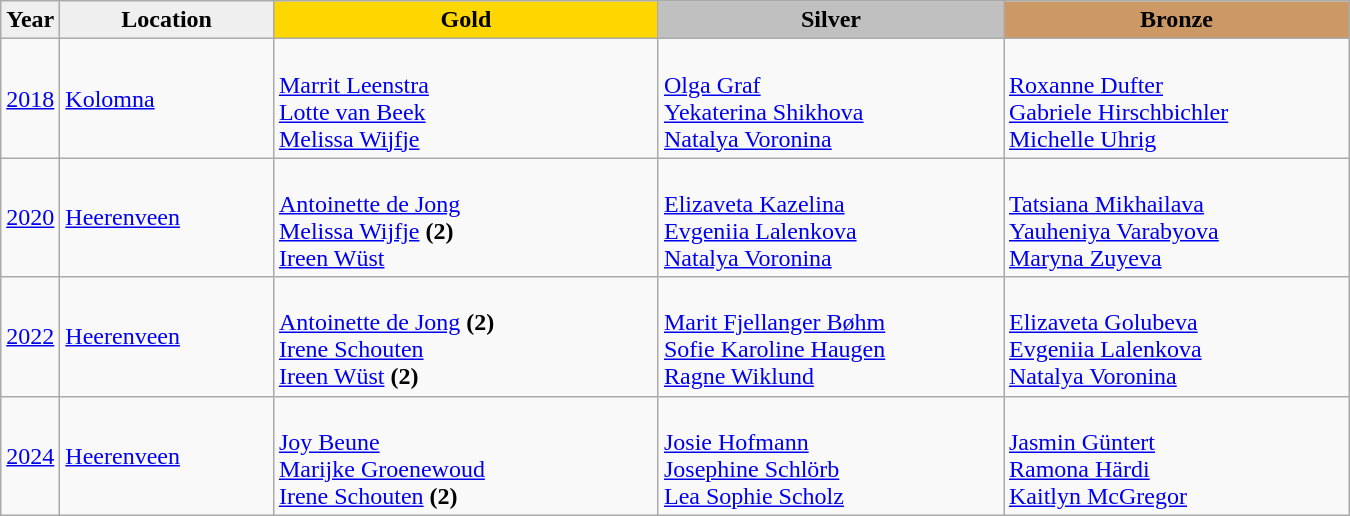<table class="wikitable sortable" style="width:900px;">
<tr>
<th style="width:3%; background:#efefef;">Year</th>
<th style="width:16%; background:#efefef;">Location</th>
<th style="width:29%; background:gold">Gold</th>
<th style="width:26%; background:silver">Silver</th>
<th style="width:26%; background:#CC9966">Bronze</th>
</tr>
<tr>
<td><a href='#'>2018</a></td>
<td><a href='#'>Kolomna</a></td>
<td><br><a href='#'>Marrit Leenstra</a><br><a href='#'>Lotte van Beek</a><br><a href='#'>Melissa Wijfje</a></td>
<td><br><a href='#'>Olga Graf</a><br><a href='#'>Yekaterina Shikhova</a><br><a href='#'>Natalya Voronina</a></td>
<td><br><a href='#'>Roxanne Dufter</a><br><a href='#'>Gabriele Hirschbichler</a><br><a href='#'>Michelle Uhrig</a></td>
</tr>
<tr>
<td><a href='#'>2020</a></td>
<td><a href='#'>Heerenveen</a></td>
<td><br><a href='#'>Antoinette de Jong</a><br><a href='#'>Melissa Wijfje</a> <strong>(2)</strong><br><a href='#'>Ireen Wüst</a></td>
<td><br><a href='#'>Elizaveta Kazelina</a><br><a href='#'>Evgeniia Lalenkova</a><br><a href='#'>Natalya Voronina</a></td>
<td><br><a href='#'>Tatsiana Mikhailava</a><br><a href='#'>Yauheniya Varabyova</a><br><a href='#'>Maryna Zuyeva</a></td>
</tr>
<tr>
<td><a href='#'>2022</a></td>
<td><a href='#'>Heerenveen</a></td>
<td><br><a href='#'>Antoinette de Jong</a> <strong>(2)</strong><br><a href='#'>Irene Schouten</a><br><a href='#'>Ireen Wüst</a> <strong>(2)</strong></td>
<td><br><a href='#'>Marit Fjellanger Bøhm</a><br><a href='#'>Sofie Karoline Haugen</a><br><a href='#'>Ragne Wiklund</a></td>
<td><br><a href='#'>Elizaveta Golubeva</a><br><a href='#'>Evgeniia Lalenkova</a><br><a href='#'>Natalya Voronina</a></td>
</tr>
<tr>
<td><a href='#'>2024</a></td>
<td><a href='#'>Heerenveen</a></td>
<td><br><a href='#'>Joy Beune</a><br><a href='#'>Marijke Groenewoud</a><br><a href='#'>Irene Schouten</a> <strong>(2)</strong></td>
<td><br><a href='#'>Josie Hofmann</a><br><a href='#'>Josephine Schlörb</a><br><a href='#'>Lea Sophie Scholz</a></td>
<td><br><a href='#'>Jasmin Güntert</a><br><a href='#'>Ramona Härdi</a><br><a href='#'>Kaitlyn McGregor</a></td>
</tr>
</table>
